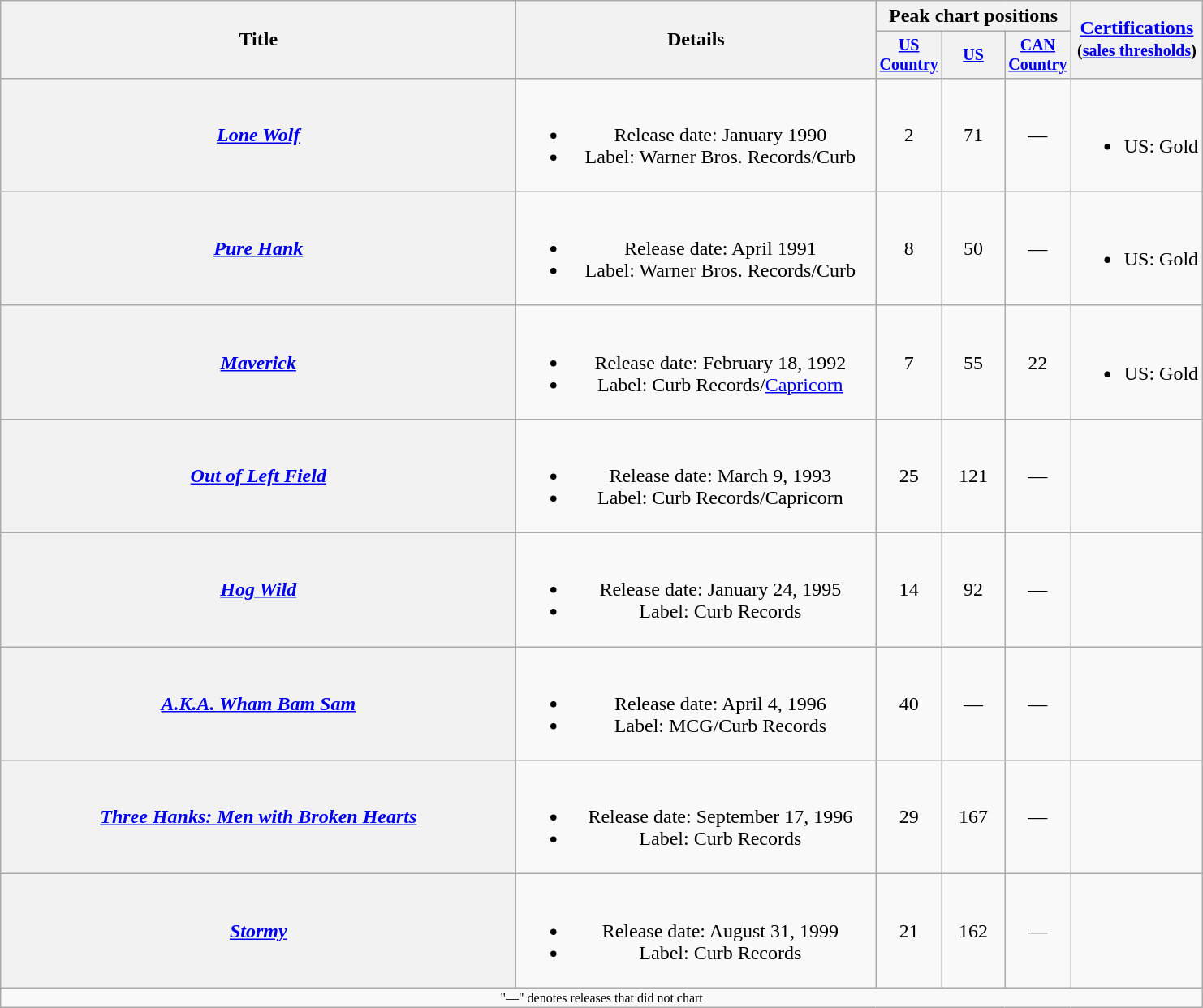<table class="wikitable plainrowheaders" style="text-align:center;">
<tr>
<th rowspan="2" style="width:26em;">Title</th>
<th rowspan="2" style="width:18em;">Details</th>
<th colspan="3">Peak chart positions</th>
<th rowspan="2"><a href='#'>Certifications</a><br><small>(<a href='#'>sales thresholds</a>)</small></th>
</tr>
<tr style="font-size:smaller;">
<th style="width:45px;"><a href='#'>US Country</a></th>
<th style="width:45px;"><a href='#'>US</a></th>
<th style="width:45px;"><a href='#'>CAN Country</a></th>
</tr>
<tr>
<th scope="row"><em><a href='#'>Lone Wolf</a></em></th>
<td><br><ul><li>Release date: January 1990</li><li>Label: Warner Bros. Records/Curb</li></ul></td>
<td>2</td>
<td>71</td>
<td>—</td>
<td><br><ul><li>US: Gold</li></ul></td>
</tr>
<tr>
<th scope="row"><em><a href='#'>Pure Hank</a></em></th>
<td><br><ul><li>Release date: April 1991</li><li>Label: Warner Bros. Records/Curb</li></ul></td>
<td>8</td>
<td>50</td>
<td>—</td>
<td><br><ul><li>US: Gold</li></ul></td>
</tr>
<tr>
<th scope="row"><em><a href='#'>Maverick</a></em></th>
<td><br><ul><li>Release date: February 18, 1992</li><li>Label: Curb Records/<a href='#'>Capricorn</a></li></ul></td>
<td>7</td>
<td>55</td>
<td>22</td>
<td><br><ul><li>US: Gold</li></ul></td>
</tr>
<tr>
<th scope="row"><em><a href='#'>Out of Left Field</a></em></th>
<td><br><ul><li>Release date: March 9, 1993</li><li>Label: Curb Records/Capricorn</li></ul></td>
<td>25</td>
<td>121</td>
<td>—</td>
<td></td>
</tr>
<tr>
<th scope="row"><em><a href='#'>Hog Wild</a></em></th>
<td><br><ul><li>Release date: January 24, 1995</li><li>Label: Curb Records</li></ul></td>
<td>14</td>
<td>92</td>
<td>—</td>
<td></td>
</tr>
<tr>
<th scope="row"><em><a href='#'>A.K.A. Wham Bam Sam</a></em></th>
<td><br><ul><li>Release date: April 4, 1996</li><li>Label: MCG/Curb Records</li></ul></td>
<td>40</td>
<td>—</td>
<td>—</td>
<td></td>
</tr>
<tr>
<th scope="row"><em><a href='#'>Three Hanks: Men with Broken Hearts</a></em></th>
<td><br><ul><li>Release date: September 17, 1996</li><li>Label: Curb Records</li></ul></td>
<td>29</td>
<td>167</td>
<td>—</td>
<td></td>
</tr>
<tr>
<th scope="row"><em><a href='#'>Stormy</a></em></th>
<td><br><ul><li>Release date: August 31, 1999</li><li>Label: Curb Records</li></ul></td>
<td>21</td>
<td>162</td>
<td>—</td>
<td></td>
</tr>
<tr>
<td colspan="6" style="font-size:8pt">"—" denotes releases that did not chart</td>
</tr>
</table>
